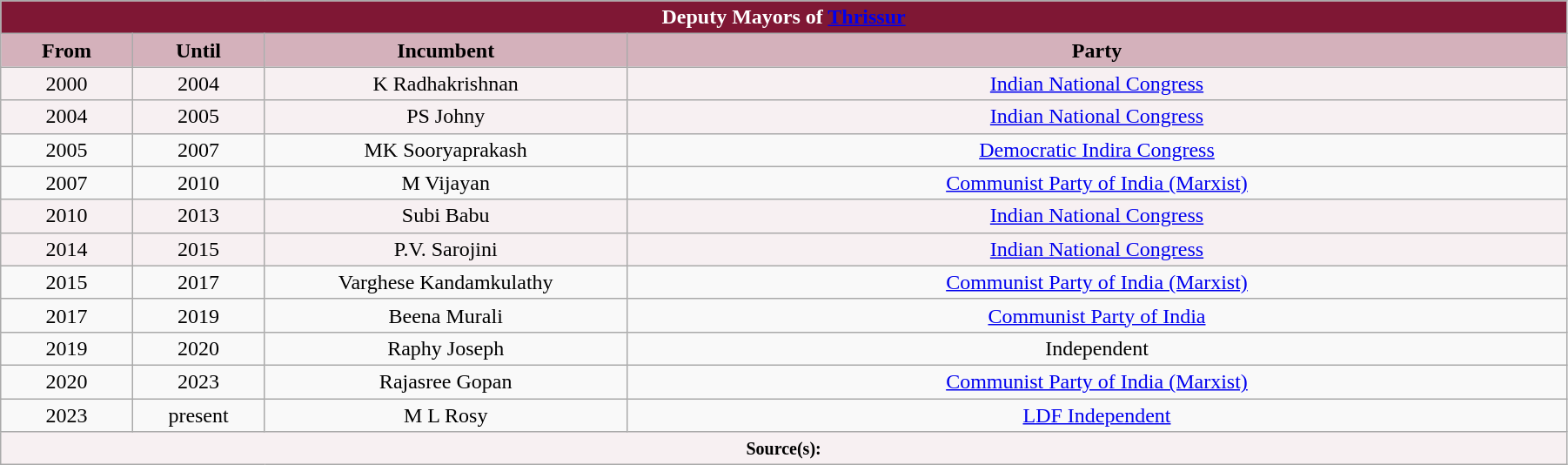<table class="wikitable" style="width: 95%; text-align:center;">
<tr>
<th colspan="4" style="background-color: #7F1734; color: white;">Deputy Mayors of <a href='#'>Thrissur</a></th>
</tr>
<tr>
<th style="background-color: #D4B1BB; width: 8%;">From</th>
<th style="background-color: #D4B1BB; width: 8%;">Until</th>
<th style="background-color: #D4B1BB; width: 22%;">Incumbent</th>
<th style="background-color: #D4B1BB; width: 57%;">Party</th>
</tr>
<tr valign="top" style="background-color: #F7F0F2;">
<td>2000</td>
<td>2004</td>
<td>K Radhakrishnan</td>
<td><a href='#'>Indian National Congress</a></td>
</tr>
<tr valign="top" style="background-color: #F7F0F2;">
<td>2004</td>
<td>2005</td>
<td>PS Johny</td>
<td><a href='#'>Indian National Congress</a></td>
</tr>
<tr valign="top">
<td>2005</td>
<td>2007</td>
<td>MK Sooryaprakash</td>
<td><a href='#'>Democratic Indira Congress</a></td>
</tr>
<tr valign="top">
<td>2007</td>
<td>2010</td>
<td>M Vijayan</td>
<td><a href='#'>Communist Party of India (Marxist)</a></td>
</tr>
<tr valign="top" style="background-color: #F7F0F2;">
<td>2010</td>
<td>2013</td>
<td>Subi Babu</td>
<td><a href='#'>Indian National Congress</a></td>
</tr>
<tr valign="top" style="background-color: #F7F0F2;">
<td>2014</td>
<td>2015</td>
<td>P.V. Sarojini</td>
<td><a href='#'>Indian National Congress</a></td>
</tr>
<tr valign="top">
<td>2015</td>
<td>2017</td>
<td>Varghese Kandamkulathy</td>
<td><a href='#'>Communist Party of India (Marxist)</a></td>
</tr>
<tr valign="top">
<td>2017</td>
<td>2019</td>
<td>Beena Murali</td>
<td><a href='#'>Communist Party of India</a></td>
</tr>
<tr>
<td>2019</td>
<td>2020</td>
<td>Raphy Joseph</td>
<td>Independent</td>
</tr>
<tr>
<td>2020</td>
<td>2023</td>
<td>Rajasree Gopan</td>
<td><a href='#'>Communist Party of India (Marxist)</a></td>
</tr>
<tr valign="top">
<td>2023</td>
<td>present</td>
<td>M L Rosy</td>
<td><a href='#'>LDF Independent</a></td>
</tr>
<tr valign="top" style="background-color: #F7F0F2;">
<td colspan="4"><small><strong>Source(s):</strong> </small></td>
</tr>
</table>
